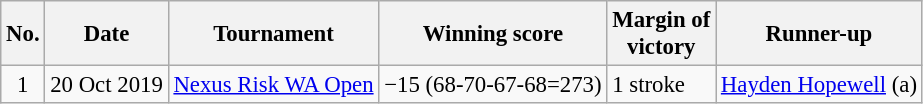<table class="wikitable" style="font-size:95%;">
<tr>
<th>No.</th>
<th>Date</th>
<th>Tournament</th>
<th>Winning score</th>
<th>Margin of<br>victory</th>
<th>Runner-up</th>
</tr>
<tr>
<td align=center>1</td>
<td align=right>20 Oct 2019</td>
<td><a href='#'>Nexus Risk WA Open</a></td>
<td>−15 (68-70-67-68=273)</td>
<td>1 stroke</td>
<td> <a href='#'>Hayden Hopewell</a> (a)</td>
</tr>
</table>
